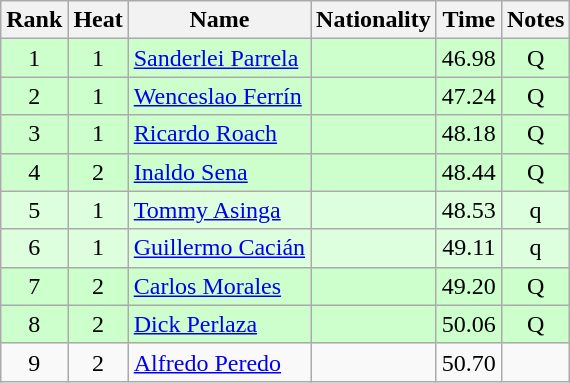<table class="wikitable sortable" style="text-align:center">
<tr>
<th>Rank</th>
<th>Heat</th>
<th>Name</th>
<th>Nationality</th>
<th>Time</th>
<th>Notes</th>
</tr>
<tr bgcolor=ccffcc>
<td>1</td>
<td>1</td>
<td align=left><a href='#'>Sanderlei Parrela</a></td>
<td align=left></td>
<td>46.98</td>
<td>Q</td>
</tr>
<tr bgcolor=ccffcc>
<td>2</td>
<td>1</td>
<td align=left><a href='#'>Wenceslao Ferrín</a></td>
<td align=left></td>
<td>47.24</td>
<td>Q</td>
</tr>
<tr bgcolor=ccffcc>
<td>3</td>
<td>1</td>
<td align=left><a href='#'>Ricardo Roach</a></td>
<td align=left></td>
<td>48.18</td>
<td>Q</td>
</tr>
<tr bgcolor=ccffcc>
<td>4</td>
<td>2</td>
<td align=left><a href='#'>Inaldo Sena</a></td>
<td align=left></td>
<td>48.44</td>
<td>Q</td>
</tr>
<tr bgcolor=ddffdd>
<td>5</td>
<td>1</td>
<td align=left><a href='#'>Tommy Asinga</a></td>
<td align=left></td>
<td>48.53</td>
<td>q</td>
</tr>
<tr bgcolor=ddffdd>
<td>6</td>
<td>1</td>
<td align=left><a href='#'>Guillermo Cacián</a></td>
<td align=left></td>
<td>49.11</td>
<td>q</td>
</tr>
<tr bgcolor=ccffcc>
<td>7</td>
<td>2</td>
<td align=left><a href='#'>Carlos Morales</a></td>
<td align=left></td>
<td>49.20</td>
<td>Q</td>
</tr>
<tr bgcolor=ccffcc>
<td>8</td>
<td>2</td>
<td align=left><a href='#'>Dick Perlaza</a></td>
<td align=left></td>
<td>50.06</td>
<td>Q</td>
</tr>
<tr>
<td>9</td>
<td>2</td>
<td align=left><a href='#'>Alfredo Peredo</a></td>
<td align=left></td>
<td>50.70</td>
<td></td>
</tr>
</table>
